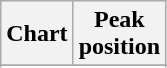<table class="wikitable plainrowheaders">
<tr>
<th scope="col">Chart</th>
<th scope="col">Peak<br>position</th>
</tr>
<tr>
</tr>
<tr>
</tr>
<tr>
</tr>
<tr>
</tr>
<tr>
</tr>
<tr>
</tr>
<tr>
</tr>
<tr>
</tr>
</table>
